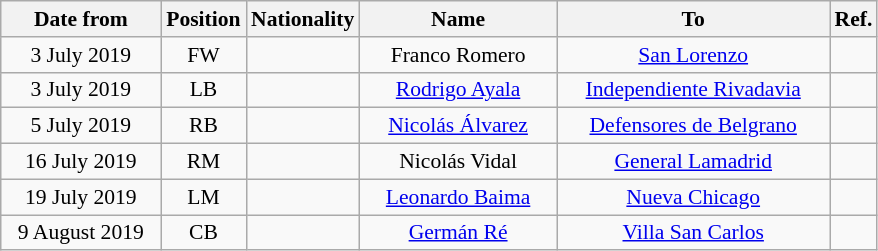<table class="wikitable" style="text-align:center; font-size:90%; ">
<tr>
<th style="background:#; color:#; width:100px;">Date from</th>
<th style="background:#; color:#; width:50px;">Position</th>
<th style="background:#; color:#; width:50px;">Nationality</th>
<th style="background:#; color:#; width:125px;">Name</th>
<th style="background:#; color:#; width:175px;">To</th>
<th style="background:#; color:#; width:25px;">Ref.</th>
</tr>
<tr>
<td>3 July 2019</td>
<td>FW</td>
<td></td>
<td>Franco Romero</td>
<td> <a href='#'>San Lorenzo</a></td>
<td></td>
</tr>
<tr>
<td>3 July 2019</td>
<td>LB</td>
<td></td>
<td><a href='#'>Rodrigo Ayala</a></td>
<td> <a href='#'>Independiente Rivadavia</a></td>
<td></td>
</tr>
<tr>
<td>5 July 2019</td>
<td>RB</td>
<td></td>
<td><a href='#'>Nicolás Álvarez</a></td>
<td> <a href='#'>Defensores de Belgrano</a></td>
<td></td>
</tr>
<tr>
<td>16 July 2019</td>
<td>RM</td>
<td></td>
<td>Nicolás Vidal</td>
<td> <a href='#'>General Lamadrid</a></td>
<td></td>
</tr>
<tr>
<td>19 July 2019</td>
<td>LM</td>
<td></td>
<td><a href='#'>Leonardo Baima</a></td>
<td> <a href='#'>Nueva Chicago</a></td>
<td></td>
</tr>
<tr>
<td>9 August 2019</td>
<td>CB</td>
<td></td>
<td><a href='#'>Germán Ré</a></td>
<td> <a href='#'>Villa San Carlos</a></td>
<td></td>
</tr>
</table>
